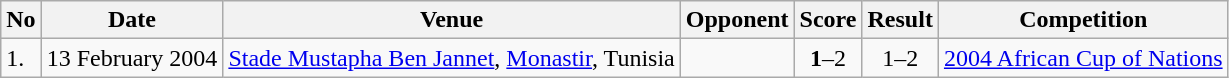<table class="wikitable">
<tr>
<th>No</th>
<th>Date</th>
<th>Venue</th>
<th>Opponent</th>
<th>Score</th>
<th>Result</th>
<th>Competition</th>
</tr>
<tr>
<td>1.</td>
<td rowspan="2">13 February 2004</td>
<td rowspan="2"><a href='#'>Stade Mustapha Ben Jannet</a>, <a href='#'>Monastir</a>, Tunisia</td>
<td rowspan="2"></td>
<td align=center><strong>1</strong>–2</td>
<td rowspan="2" style="text-align:center">1–2</td>
<td rowspan="2"><a href='#'>2004 African Cup of Nations</a></td>
</tr>
</table>
